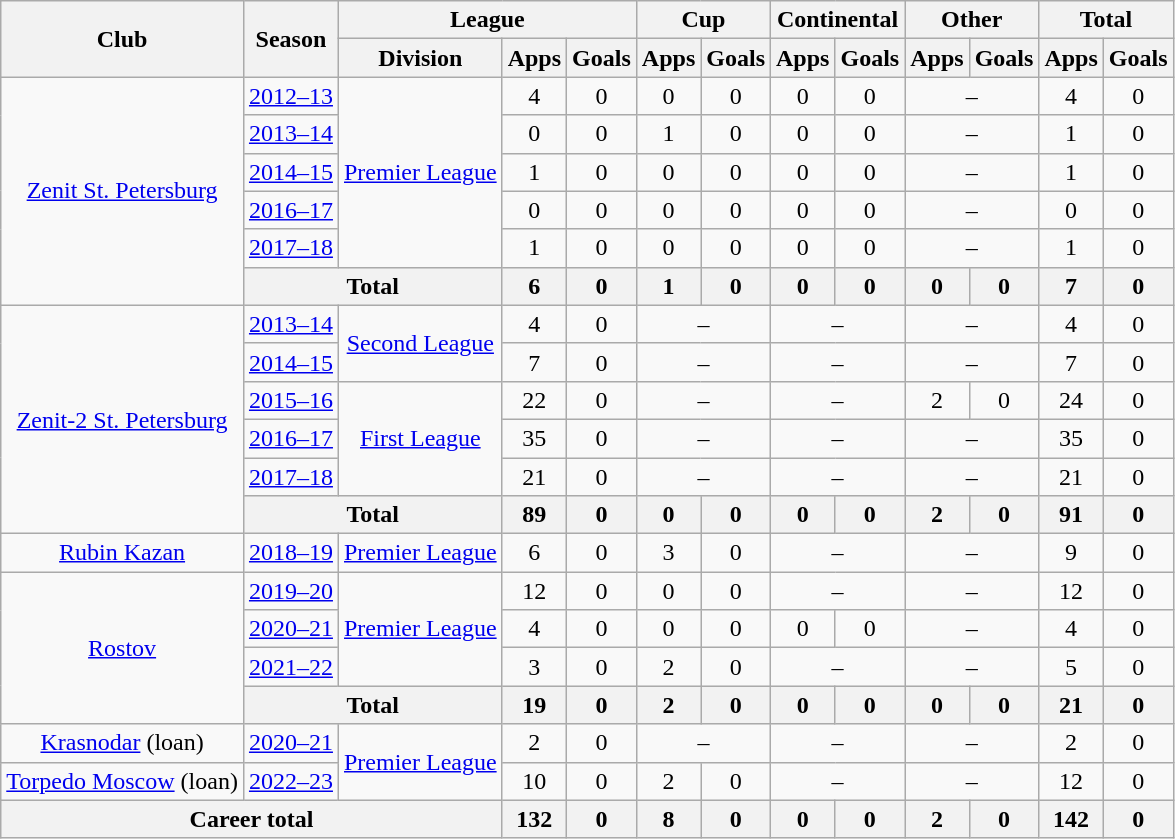<table class="wikitable" style="text-align: center;">
<tr>
<th rowspan=2>Club</th>
<th rowspan=2>Season</th>
<th colspan=3>League</th>
<th colspan=2>Cup</th>
<th colspan=2>Continental</th>
<th colspan=2>Other</th>
<th colspan=2>Total</th>
</tr>
<tr>
<th>Division</th>
<th>Apps</th>
<th>Goals</th>
<th>Apps</th>
<th>Goals</th>
<th>Apps</th>
<th>Goals</th>
<th>Apps</th>
<th>Goals</th>
<th>Apps</th>
<th>Goals</th>
</tr>
<tr>
<td rowspan="6"><a href='#'>Zenit St. Petersburg</a></td>
<td><a href='#'>2012–13</a></td>
<td rowspan="5"><a href='#'>Premier League</a></td>
<td>4</td>
<td>0</td>
<td>0</td>
<td>0</td>
<td>0</td>
<td>0</td>
<td colspan="2">–</td>
<td>4</td>
<td>0</td>
</tr>
<tr>
<td><a href='#'>2013–14</a></td>
<td>0</td>
<td>0</td>
<td>1</td>
<td>0</td>
<td>0</td>
<td>0</td>
<td colspan="2">–</td>
<td>1</td>
<td>0</td>
</tr>
<tr>
<td><a href='#'>2014–15</a></td>
<td>1</td>
<td>0</td>
<td>0</td>
<td>0</td>
<td>0</td>
<td>0</td>
<td colspan="2">–</td>
<td>1</td>
<td>0</td>
</tr>
<tr>
<td><a href='#'>2016–17</a></td>
<td>0</td>
<td>0</td>
<td>0</td>
<td>0</td>
<td>0</td>
<td>0</td>
<td colspan="2">–</td>
<td>0</td>
<td>0</td>
</tr>
<tr>
<td><a href='#'>2017–18</a></td>
<td>1</td>
<td>0</td>
<td>0</td>
<td>0</td>
<td>0</td>
<td>0</td>
<td colspan="2">–</td>
<td>1</td>
<td>0</td>
</tr>
<tr>
<th colspan=2>Total</th>
<th>6</th>
<th>0</th>
<th>1</th>
<th>0</th>
<th>0</th>
<th>0</th>
<th>0</th>
<th>0</th>
<th>7</th>
<th>0</th>
</tr>
<tr>
<td rowspan="6"><a href='#'>Zenit-2 St. Petersburg</a></td>
<td><a href='#'>2013–14</a></td>
<td rowspan="2"><a href='#'>Second League</a></td>
<td>4</td>
<td>0</td>
<td colspan="2">–</td>
<td colspan="2">–</td>
<td colspan="2">–</td>
<td>4</td>
<td>0</td>
</tr>
<tr>
<td><a href='#'>2014–15</a></td>
<td>7</td>
<td>0</td>
<td colspan="2">–</td>
<td colspan="2">–</td>
<td colspan="2">–</td>
<td>7</td>
<td>0</td>
</tr>
<tr>
<td><a href='#'>2015–16</a></td>
<td rowspan="3"><a href='#'>First League</a></td>
<td>22</td>
<td>0</td>
<td colspan="2">–</td>
<td colspan="2">–</td>
<td>2</td>
<td>0</td>
<td>24</td>
<td>0</td>
</tr>
<tr>
<td><a href='#'>2016–17</a></td>
<td>35</td>
<td>0</td>
<td colspan="2">–</td>
<td colspan="2">–</td>
<td colspan="2">–</td>
<td>35</td>
<td>0</td>
</tr>
<tr>
<td><a href='#'>2017–18</a></td>
<td>21</td>
<td>0</td>
<td colspan="2">–</td>
<td colspan="2">–</td>
<td colspan="2">–</td>
<td>21</td>
<td>0</td>
</tr>
<tr>
<th colspan=2>Total</th>
<th>89</th>
<th>0</th>
<th>0</th>
<th>0</th>
<th>0</th>
<th>0</th>
<th>2</th>
<th>0</th>
<th>91</th>
<th>0</th>
</tr>
<tr>
<td><a href='#'>Rubin Kazan</a></td>
<td><a href='#'>2018–19</a></td>
<td><a href='#'>Premier League</a></td>
<td>6</td>
<td>0</td>
<td>3</td>
<td>0</td>
<td colspan="2">–</td>
<td colspan="2">–</td>
<td>9</td>
<td>0</td>
</tr>
<tr>
<td rowspan="4"><a href='#'>Rostov</a></td>
<td><a href='#'>2019–20</a></td>
<td rowspan="3"><a href='#'>Premier League</a></td>
<td>12</td>
<td>0</td>
<td>0</td>
<td>0</td>
<td colspan="2">–</td>
<td colspan="2">–</td>
<td>12</td>
<td>0</td>
</tr>
<tr>
<td><a href='#'>2020–21</a></td>
<td>4</td>
<td>0</td>
<td>0</td>
<td>0</td>
<td>0</td>
<td>0</td>
<td colspan="2">–</td>
<td>4</td>
<td>0</td>
</tr>
<tr>
<td><a href='#'>2021–22</a></td>
<td>3</td>
<td>0</td>
<td>2</td>
<td>0</td>
<td colspan="2">–</td>
<td colspan="2">–</td>
<td>5</td>
<td>0</td>
</tr>
<tr>
<th colspan=2>Total</th>
<th>19</th>
<th>0</th>
<th>2</th>
<th>0</th>
<th>0</th>
<th>0</th>
<th>0</th>
<th>0</th>
<th>21</th>
<th>0</th>
</tr>
<tr>
<td><a href='#'>Krasnodar</a> (loan)</td>
<td><a href='#'>2020–21</a></td>
<td rowspan="2"><a href='#'>Premier League</a></td>
<td>2</td>
<td>0</td>
<td colspan="2">–</td>
<td colspan="2">–</td>
<td colspan="2">–</td>
<td>2</td>
<td>0</td>
</tr>
<tr>
<td><a href='#'>Torpedo Moscow</a> (loan)</td>
<td><a href='#'>2022–23</a></td>
<td>10</td>
<td>0</td>
<td>2</td>
<td>0</td>
<td colspan="2">–</td>
<td colspan="2">–</td>
<td>12</td>
<td>0</td>
</tr>
<tr>
<th colspan=3>Career total</th>
<th>132</th>
<th>0</th>
<th>8</th>
<th>0</th>
<th>0</th>
<th>0</th>
<th>2</th>
<th>0</th>
<th>142</th>
<th>0</th>
</tr>
</table>
